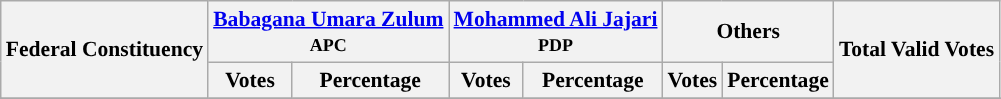<table class="wikitable sortable" style=" font-size: 90%">
<tr>
<th rowspan="2">Federal Constituency</th>
<th colspan="2"><a href='#'>Babagana Umara Zulum</a><br><small>APC</small></th>
<th colspan="2"><a href='#'>Mohammed Ali Jajari</a><br><small>PDP</small></th>
<th colspan="2">Others</th>
<th rowspan="2">Total Valid Votes</th>
</tr>
<tr>
<th>Votes</th>
<th>Percentage</th>
<th>Votes</th>
<th>Percentage</th>
<th>Votes</th>
<th>Percentage</th>
</tr>
<tr>
</tr>
<tr>
</tr>
<tr style="background-color:#">
</tr>
<tr>
</tr>
<tr style="background-color:#">
</tr>
<tr>
</tr>
<tr style="background-color:#">
</tr>
<tr>
</tr>
<tr style="background-color:#">
</tr>
<tr>
</tr>
<tr style="background-color:#">
</tr>
<tr>
</tr>
<tr style="background-color:#">
</tr>
<tr>
</tr>
<tr style="background-color:#">
</tr>
<tr>
</tr>
<tr style="background-color:#">
</tr>
<tr>
</tr>
<tr style="background-color:#">
</tr>
<tr>
</tr>
<tr style="background-color:#">
</tr>
<tr>
</tr>
</table>
